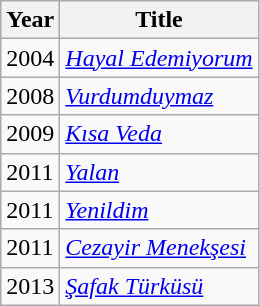<table class="wikitable sortable">
<tr>
<th>Year</th>
<th>Title</th>
</tr>
<tr>
<td>2004</td>
<td><em><a href='#'>Hayal Edemiyorum</a></em></td>
</tr>
<tr>
<td>2008</td>
<td><em><a href='#'>Vurdumduymaz</a></em></td>
</tr>
<tr>
<td>2009</td>
<td><em><a href='#'>Kısa Veda</a></em></td>
</tr>
<tr>
<td>2011</td>
<td><em><a href='#'>Yalan</a></em></td>
</tr>
<tr>
<td>2011</td>
<td><em><a href='#'>Yenildim</a></em></td>
</tr>
<tr>
<td>2011</td>
<td><em><a href='#'>Cezayir Menekşesi</a></em></td>
</tr>
<tr>
<td>2013</td>
<td><em><a href='#'>Şafak Türküsü</a></em></td>
</tr>
</table>
